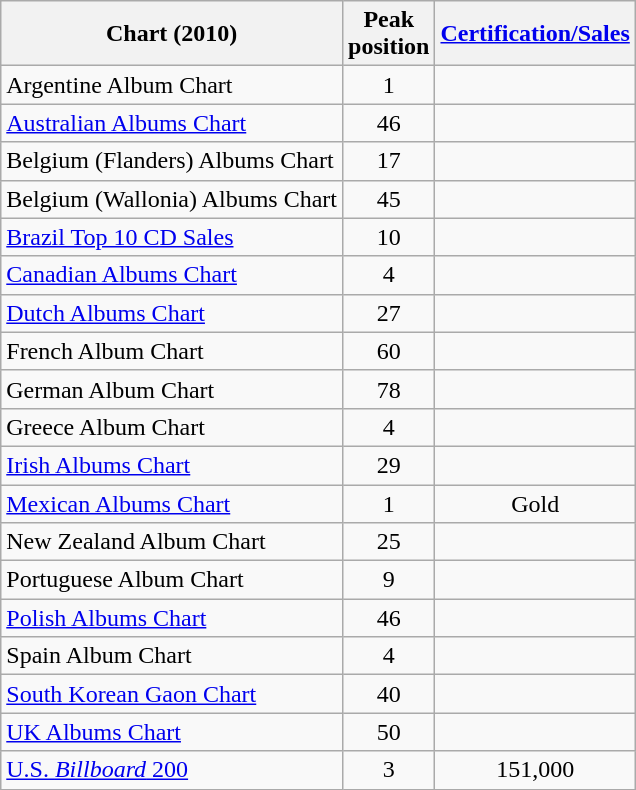<table class="wikitable sortable">
<tr>
<th>Chart (2010)</th>
<th>Peak<br>position</th>
<th><a href='#'>Certification/Sales</a><br></th>
</tr>
<tr>
<td>Argentine Album Chart</td>
<td style="text-align:center;">1</td>
<td style="text-align:center;"></td>
</tr>
<tr>
<td><a href='#'>Australian Albums Chart</a></td>
<td style="text-align:center;">46</td>
<td style="text-align:center;"></td>
</tr>
<tr>
<td>Belgium (Flanders) Albums Chart</td>
<td style="text-align:center;">17</td>
<td style="text-align:center;"></td>
</tr>
<tr>
<td>Belgium (Wallonia) Albums Chart</td>
<td style="text-align:center;">45</td>
<td style="text-align:center;"></td>
</tr>
<tr>
<td><a href='#'>Brazil Top 10 CD Sales</a></td>
<td style="text-align:center;">10</td>
<td style="text-align:center;"></td>
</tr>
<tr>
<td><a href='#'>Canadian Albums Chart</a></td>
<td style="text-align:center;">4</td>
<td style="text-align:center;"></td>
</tr>
<tr>
<td><a href='#'>Dutch Albums Chart</a></td>
<td style="text-align:center;">27</td>
<td style="text-align:center;"></td>
</tr>
<tr>
<td>French Album Chart</td>
<td style="text-align:center;">60</td>
<td style="text-align:center;"></td>
</tr>
<tr>
<td>German Album Chart</td>
<td style="text-align:center;">78</td>
<td style="text-align:center;"></td>
</tr>
<tr>
<td>Greece Album Chart</td>
<td style="text-align:center;">4</td>
<td style="text-align:center;"></td>
</tr>
<tr>
<td><a href='#'>Irish Albums Chart</a></td>
<td style="text-align:center;">29</td>
<td style="text-align:center;"></td>
</tr>
<tr>
<td><a href='#'>Mexican Albums Chart</a></td>
<td style="text-align:center;">1</td>
<td style="text-align:center;">Gold</td>
</tr>
<tr>
<td>New Zealand Album Chart</td>
<td style="text-align:center;">25</td>
<td style="text-align:center;"></td>
</tr>
<tr>
<td>Portuguese Album Chart</td>
<td style="text-align:center;">9</td>
<td style="text-align:center;"></td>
</tr>
<tr>
<td><a href='#'>Polish Albums Chart</a></td>
<td style="text-align:center;">46</td>
<td style="text-align:center;"></td>
</tr>
<tr>
<td>Spain Album Chart</td>
<td style="text-align:center;">4</td>
<td style="text-align:center;"></td>
</tr>
<tr>
<td><a href='#'>South Korean Gaon Chart</a></td>
<td style="text-align:center;">40</td>
<td style="text-align:center;"></td>
</tr>
<tr>
<td><a href='#'>UK Albums Chart</a></td>
<td style="text-align:center;">50</td>
<td style="text-align:center;"></td>
</tr>
<tr>
<td><a href='#'>U.S. <em>Billboard</em> 200</a></td>
<td style="text-align:center;">3</td>
<td style="text-align:center;">151,000</td>
</tr>
</table>
